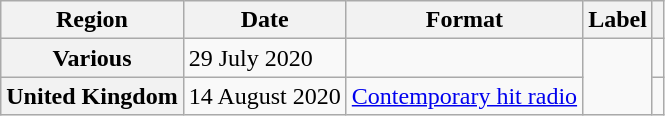<table class="wikitable plainrowheaders">
<tr>
<th scope="col">Region</th>
<th scope="col">Date</th>
<th scope="col">Format</th>
<th scope="col">Label</th>
<th scope="col" class="unsortable"></th>
</tr>
<tr>
<th scope="row">Various</th>
<td>29 July 2020</td>
<td></td>
<td rowspan="2"></td>
<td></td>
</tr>
<tr>
<th scope="row">United Kingdom</th>
<td>14 August 2020</td>
<td><a href='#'>Contemporary hit radio</a></td>
<td></td>
</tr>
</table>
